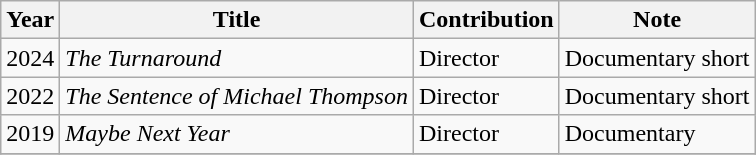<table class="wikitable sortable">
<tr>
<th>Year</th>
<th>Title</th>
<th>Contribution</th>
<th>Note</th>
</tr>
<tr>
<td>2024</td>
<td><em>The Turnaround</em></td>
<td>Director</td>
<td>Documentary short</td>
</tr>
<tr>
<td>2022</td>
<td><em>The Sentence of Michael Thompson</em></td>
<td>Director</td>
<td>Documentary short</td>
</tr>
<tr>
<td>2019</td>
<td><em>Maybe Next Year</em></td>
<td>Director</td>
<td>Documentary</td>
</tr>
<tr>
</tr>
</table>
